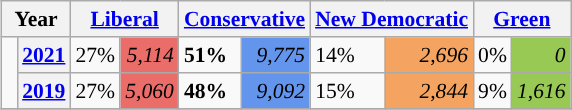<table class="wikitable" style="float:right; width:400; font-size:90%; margin-left:1em;">
<tr>
<th colspan="2" scope="col">Year</th>
<th colspan="2" scope="col"><a href='#'>Liberal</a></th>
<th colspan="2" scope="col"><a href='#'>Conservative</a></th>
<th colspan="2" scope="col"><a href='#'>New Democratic</a></th>
<th colspan="2" scope="col"><a href='#'>Green</a></th>
</tr>
<tr>
<td rowspan="2" style="width: 0.25em; background-color: "></td>
<th><a href='#'>2021</a></th>
<td>27%</td>
<td style="text-align:right; background:#EA6D6A;"><em>5,114</em></td>
<td><strong>51%</strong></td>
<td style="text-align:right; background:#6495ED;"><em>9,775</em></td>
<td>14%</td>
<td style="text-align:right; background:#F4A460;"><em>2,696</em></td>
<td>0%</td>
<td style="text-align:right; background:#99C955;"><em>0</em></td>
</tr>
<tr>
<th><a href='#'>2019</a></th>
<td>27%</td>
<td style="text-align:right; background:#EA6D6A;"><em>5,060</em></td>
<td><strong>48%</strong></td>
<td style="text-align:right; background:#6495ED;"><em>9,092</em></td>
<td>15%</td>
<td style="text-align:right; background:#F4A460;"><em>2,844</em></td>
<td>9%</td>
<td style="text-align:right; background:#99C955;"><em>1,616</em></td>
</tr>
<tr>
</tr>
</table>
